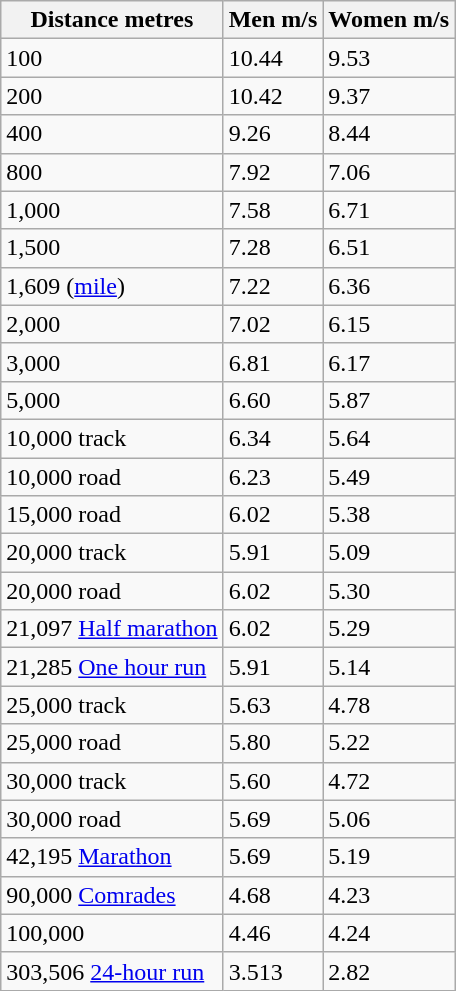<table class="wikitable">
<tr>
<th>Distance metres</th>
<th>Men m/s</th>
<th>Women m/s</th>
</tr>
<tr>
<td>100</td>
<td>10.44</td>
<td>9.53</td>
</tr>
<tr>
<td>200</td>
<td>10.42</td>
<td>9.37</td>
</tr>
<tr>
<td>400</td>
<td>9.26</td>
<td>8.44</td>
</tr>
<tr>
<td>800</td>
<td>7.92</td>
<td>7.06</td>
</tr>
<tr>
<td>1,000</td>
<td>7.58</td>
<td>6.71</td>
</tr>
<tr>
<td>1,500</td>
<td>7.28</td>
<td>6.51</td>
</tr>
<tr>
<td>1,609 (<a href='#'>mile</a>)</td>
<td>7.22</td>
<td>6.36</td>
</tr>
<tr>
<td>2,000</td>
<td>7.02</td>
<td>6.15</td>
</tr>
<tr>
<td>3,000</td>
<td>6.81</td>
<td>6.17</td>
</tr>
<tr>
<td>5,000</td>
<td>6.60</td>
<td>5.87</td>
</tr>
<tr>
<td>10,000 track</td>
<td>6.34</td>
<td>5.64</td>
</tr>
<tr>
<td>10,000 road</td>
<td>6.23</td>
<td>5.49</td>
</tr>
<tr>
<td>15,000 road</td>
<td>6.02</td>
<td>5.38</td>
</tr>
<tr>
<td>20,000 track</td>
<td>5.91</td>
<td>5.09</td>
</tr>
<tr>
<td>20,000 road</td>
<td>6.02</td>
<td>5.30</td>
</tr>
<tr>
<td>21,097 <a href='#'>Half marathon</a></td>
<td>6.02</td>
<td>5.29</td>
</tr>
<tr>
<td>21,285 <a href='#'>One hour run</a></td>
<td>5.91</td>
<td>5.14</td>
</tr>
<tr>
<td>25,000 track</td>
<td>5.63</td>
<td>4.78</td>
</tr>
<tr>
<td>25,000 road</td>
<td>5.80</td>
<td>5.22</td>
</tr>
<tr>
<td>30,000 track</td>
<td>5.60</td>
<td>4.72</td>
</tr>
<tr>
<td>30,000 road</td>
<td>5.69</td>
<td>5.06</td>
</tr>
<tr>
<td>42,195 <a href='#'>Marathon</a></td>
<td>5.69</td>
<td>5.19</td>
</tr>
<tr>
<td>90,000 <a href='#'>Comrades</a></td>
<td>4.68</td>
<td>4.23</td>
</tr>
<tr>
<td>100,000</td>
<td>4.46</td>
<td>4.24</td>
</tr>
<tr>
<td>303,506 <a href='#'>24-hour run</a></td>
<td>3.513</td>
<td>2.82</td>
</tr>
</table>
